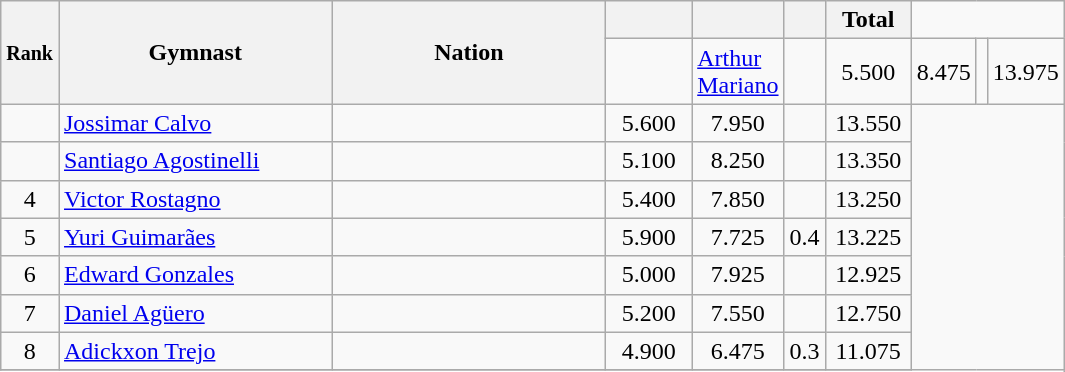<table style="text-align:center;" class="wikitable sortable">
<tr>
<th rowspan="2" scope="col" style="width:15px;"><small>Rank</small></th>
<th rowspan="2" scope="col" style="width:175px;">Gymnast</th>
<th rowspan="2" scope="col" style="width:175px;">Nation</th>
<th scope="col" style="width:50px;"><small></small></th>
<th scope="col" style="width:50px;"><small></small></th>
<th scope="col" style="width:20px;"><small></small></th>
<th scope="col" style="width:50px;">Total</th>
</tr>
<tr>
<td></td>
<td align=left><a href='#'>Arthur Mariano</a></td>
<td align=left></td>
<td>5.500</td>
<td>8.475</td>
<td></td>
<td>13.975</td>
</tr>
<tr>
<td></td>
<td align=left><a href='#'>Jossimar Calvo</a></td>
<td align=left></td>
<td>5.600</td>
<td>7.950</td>
<td></td>
<td>13.550</td>
</tr>
<tr>
<td></td>
<td align=left><a href='#'>Santiago Agostinelli</a></td>
<td align=left></td>
<td>5.100</td>
<td>8.250</td>
<td></td>
<td>13.350</td>
</tr>
<tr>
<td>4</td>
<td align=left><a href='#'>Victor Rostagno</a></td>
<td align=left></td>
<td>5.400</td>
<td>7.850</td>
<td></td>
<td>13.250</td>
</tr>
<tr>
<td>5</td>
<td align=left><a href='#'>Yuri Guimarães</a></td>
<td align=left></td>
<td>5.900</td>
<td>7.725</td>
<td>0.4</td>
<td>13.225</td>
</tr>
<tr>
<td>6</td>
<td align=left><a href='#'>Edward Gonzales</a></td>
<td align=left></td>
<td>5.000</td>
<td>7.925</td>
<td></td>
<td>12.925</td>
</tr>
<tr>
<td>7</td>
<td align=left><a href='#'>Daniel Agüero</a></td>
<td align=left></td>
<td>5.200</td>
<td>7.550</td>
<td></td>
<td>12.750</td>
</tr>
<tr>
<td>8</td>
<td align=left><a href='#'>Adickxon Trejo</a></td>
<td align=left></td>
<td>4.900</td>
<td>6.475</td>
<td>0.3</td>
<td>11.075</td>
</tr>
<tr>
</tr>
</table>
